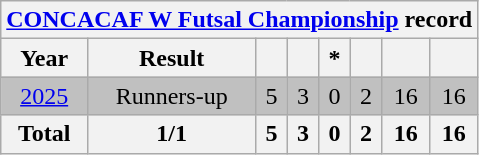<table class="wikitable" style="text-align: center;">
<tr>
<th colspan="8"><a href='#'>CONCACAF W Futsal Championship</a> record</th>
</tr>
<tr>
<th>Year</th>
<th>Result</th>
<th></th>
<th></th>
<th>*</th>
<th></th>
<th></th>
<th></th>
</tr>
<tr bgcolor=silver>
<td> <a href='#'>2025</a></td>
<td>Runners-up</td>
<td>5</td>
<td>3</td>
<td>0</td>
<td>2</td>
<td>16</td>
<td>16</td>
</tr>
<tr>
<th>Total</th>
<th>1/1</th>
<th>5</th>
<th>3</th>
<th>0</th>
<th>2</th>
<th>16</th>
<th>16</th>
</tr>
</table>
